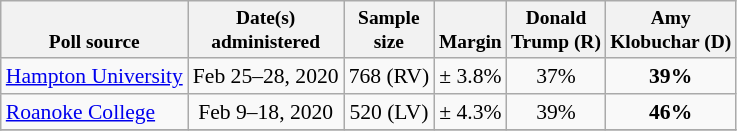<table class="wikitable" style="font-size:90%;text-align:center;">
<tr valign=bottom style="font-size:90%;">
<th>Poll source</th>
<th>Date(s)<br>administered</th>
<th>Sample<br>size</th>
<th>Margin<br></th>
<th>Donald<br>Trump (R)</th>
<th>Amy<br>Klobuchar (D)</th>
</tr>
<tr>
<td style="text-align:left;"><a href='#'>Hampton University</a></td>
<td>Feb 25–28, 2020</td>
<td>768 (RV)</td>
<td>± 3.8%</td>
<td>37%</td>
<td><strong>39%</strong></td>
</tr>
<tr>
<td style="text-align:left;"><a href='#'>Roanoke College</a></td>
<td>Feb 9–18, 2020</td>
<td>520 (LV)</td>
<td>± 4.3%</td>
<td>39%</td>
<td><strong>46%</strong></td>
</tr>
<tr>
</tr>
</table>
